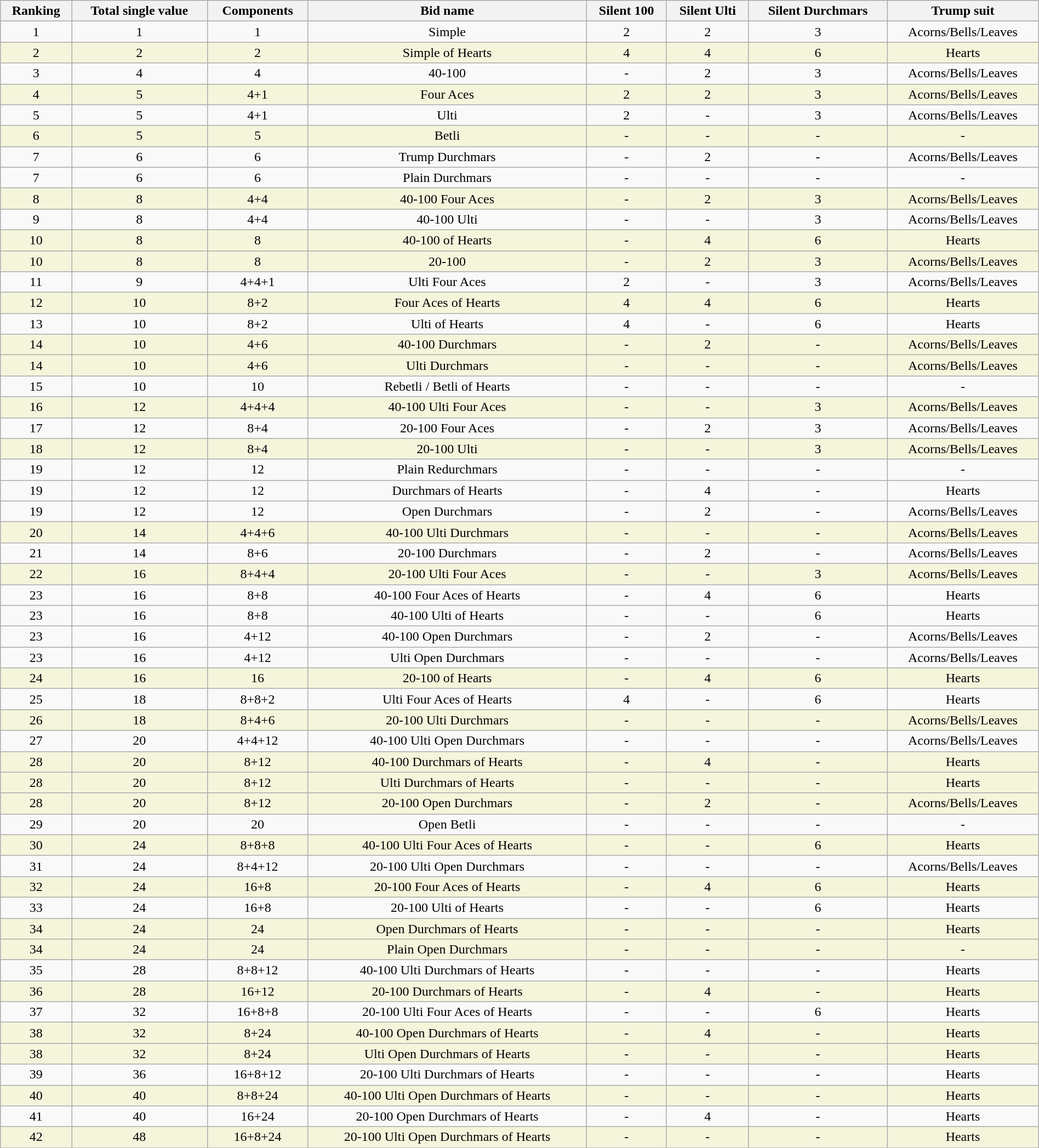<table class="wikitable" style="width:100%">
<tr>
<th>Ranking</th>
<th>Total single value</th>
<th>Components</th>
<th>Bid name</th>
<th>Silent 100</th>
<th>Silent Ulti</th>
<th>Silent Durchmars</th>
<th>Trump suit</th>
</tr>
<tr>
<td align="center">1</td>
<td align="center">1</td>
<td align="center">1</td>
<td align="center">Simple</td>
<td align="center">2</td>
<td align="center">2</td>
<td align="center">3</td>
<td align="center">Acorns/Bells/Leaves</td>
</tr>
<tr style="background: beige">
<td align="center">2</td>
<td align="center">2</td>
<td align="center">2</td>
<td align="center">Simple of Hearts</td>
<td align="center">4</td>
<td align="center">4</td>
<td align="center">6</td>
<td align="center">Hearts</td>
</tr>
<tr>
<td align="center">3</td>
<td align="center">4</td>
<td align="center">4</td>
<td align="center">40-100</td>
<td align="center">-</td>
<td align="center">2</td>
<td align="center">3</td>
<td align="center">Acorns/Bells/Leaves</td>
</tr>
<tr style="background: beige">
<td align="center">4</td>
<td align="center">5</td>
<td align="center">4+1</td>
<td align="center">Four Aces</td>
<td align="center">2</td>
<td align="center">2</td>
<td align="center">3</td>
<td align="center">Acorns/Bells/Leaves</td>
</tr>
<tr>
<td align="center">5</td>
<td align="center">5</td>
<td align="center">4+1</td>
<td align="center">Ulti</td>
<td align="center">2</td>
<td align="center">-</td>
<td align="center">3</td>
<td align="center">Acorns/Bells/Leaves</td>
</tr>
<tr style="background: beige">
<td align="center">6</td>
<td align="center">5</td>
<td align="center">5</td>
<td align="center">Betli</td>
<td align="center">-</td>
<td align="center">-</td>
<td align="center">-</td>
<td align="center">-</td>
</tr>
<tr>
<td align="center">7</td>
<td align="center">6</td>
<td align="center">6</td>
<td align="center">Trump Durchmars</td>
<td align="center">-</td>
<td align="center">2</td>
<td align="center">-</td>
<td align="center">Acorns/Bells/Leaves</td>
</tr>
<tr>
<td align="center">7</td>
<td align="center">6</td>
<td align="center">6</td>
<td align="center">Plain Durchmars</td>
<td align="center">-</td>
<td align="center">-</td>
<td align="center">-</td>
<td align="center">-</td>
</tr>
<tr style="background: beige">
<td align="center">8</td>
<td align="center">8</td>
<td align="center">4+4</td>
<td align="center">40-100 Four Aces</td>
<td align="center">-</td>
<td align="center">2</td>
<td align="center">3</td>
<td align="center">Acorns/Bells/Leaves</td>
</tr>
<tr>
<td align="center">9</td>
<td align="center">8</td>
<td align="center">4+4</td>
<td align="center">40-100 Ulti</td>
<td align="center">-</td>
<td align="center">-</td>
<td align="center">3</td>
<td align="center">Acorns/Bells/Leaves</td>
</tr>
<tr style="background: beige">
<td align="center">10</td>
<td align="center">8</td>
<td align="center">8</td>
<td align="center">40-100 of Hearts</td>
<td align="center">-</td>
<td align="center">4</td>
<td align="center">6</td>
<td align="center">Hearts</td>
</tr>
<tr style="background: beige">
<td align="center">10</td>
<td align="center">8</td>
<td align="center">8</td>
<td align="center">20-100</td>
<td align="center">-</td>
<td align="center">2</td>
<td align="center">3</td>
<td align="center">Acorns/Bells/Leaves</td>
</tr>
<tr>
<td align="center">11</td>
<td align="center">9</td>
<td align="center">4+4+1</td>
<td align="center">Ulti Four Aces</td>
<td align="center">2</td>
<td align="center">-</td>
<td align="center">3</td>
<td align="center">Acorns/Bells/Leaves</td>
</tr>
<tr style="background: beige">
<td align="center">12</td>
<td align="center">10</td>
<td align="center">8+2</td>
<td align="center">Four Aces of Hearts</td>
<td align="center">4</td>
<td align="center">4</td>
<td align="center">6</td>
<td align="center">Hearts</td>
</tr>
<tr>
<td align="center">13</td>
<td align="center">10</td>
<td align="center">8+2</td>
<td align="center">Ulti of Hearts</td>
<td align="center">4</td>
<td align="center">-</td>
<td align="center">6</td>
<td align="center">Hearts</td>
</tr>
<tr style="background: beige">
<td align="center">14</td>
<td align="center">10</td>
<td align="center">4+6</td>
<td align="center">40-100 Durchmars</td>
<td align="center">-</td>
<td align="center">2</td>
<td align="center">-</td>
<td align="center">Acorns/Bells/Leaves</td>
</tr>
<tr style="background: beige">
<td align="center">14</td>
<td align="center">10</td>
<td align="center">4+6</td>
<td align="center">Ulti Durchmars</td>
<td align="center">-</td>
<td align="center">-</td>
<td align="center">-</td>
<td align="center">Acorns/Bells/Leaves</td>
</tr>
<tr>
<td align="center">15</td>
<td align="center">10</td>
<td align="center">10</td>
<td align="center">Rebetli / Betli of Hearts</td>
<td align="center">-</td>
<td align="center">-</td>
<td align="center">-</td>
<td align="center">-</td>
</tr>
<tr style="background: beige">
<td align="center">16</td>
<td align="center">12</td>
<td align="center">4+4+4</td>
<td align="center">40-100 Ulti Four Aces</td>
<td align="center">-</td>
<td align="center">-</td>
<td align="center">3</td>
<td align="center">Acorns/Bells/Leaves</td>
</tr>
<tr>
<td align="center">17</td>
<td align="center">12</td>
<td align="center">8+4</td>
<td align="center">20-100 Four Aces</td>
<td align="center">-</td>
<td align="center">2</td>
<td align="center">3</td>
<td align="center">Acorns/Bells/Leaves</td>
</tr>
<tr style="background: beige">
<td align="center">18</td>
<td align="center">12</td>
<td align="center">8+4</td>
<td align="center">20-100 Ulti</td>
<td align="center">-</td>
<td align="center">-</td>
<td align="center">3</td>
<td align="center">Acorns/Bells/Leaves</td>
</tr>
<tr>
<td align="center">19</td>
<td align="center">12</td>
<td align="center">12</td>
<td align="center">Plain Redurchmars</td>
<td align="center">-</td>
<td align="center">-</td>
<td align="center">-</td>
<td align="center">-</td>
</tr>
<tr>
<td align="center">19</td>
<td align="center">12</td>
<td align="center">12</td>
<td align="center">Durchmars of Hearts</td>
<td align="center">-</td>
<td align="center">4</td>
<td align="center">-</td>
<td align="center">Hearts</td>
</tr>
<tr>
<td align="center">19</td>
<td align="center">12</td>
<td align="center">12</td>
<td align="center">Open Durchmars</td>
<td align="center">-</td>
<td align="center">2</td>
<td align="center">-</td>
<td align="center">Acorns/Bells/Leaves</td>
</tr>
<tr style="background: beige">
<td align="center">20</td>
<td align="center">14</td>
<td align="center">4+4+6</td>
<td align="center">40-100 Ulti Durchmars</td>
<td align="center">-</td>
<td align="center">-</td>
<td align="center">-</td>
<td align="center">Acorns/Bells/Leaves</td>
</tr>
<tr>
<td align="center">21</td>
<td align="center">14</td>
<td align="center">8+6</td>
<td align="center">20-100 Durchmars</td>
<td align="center">-</td>
<td align="center">2</td>
<td align="center">-</td>
<td align="center">Acorns/Bells/Leaves</td>
</tr>
<tr style="background: beige">
<td align="center">22</td>
<td align="center">16</td>
<td align="center">8+4+4</td>
<td align="center">20-100 Ulti Four Aces</td>
<td align="center">-</td>
<td align="center">-</td>
<td align="center">3</td>
<td align="center">Acorns/Bells/Leaves</td>
</tr>
<tr>
<td align="center">23</td>
<td align="center">16</td>
<td align="center">8+8</td>
<td align="center">40-100 Four Aces of Hearts</td>
<td align="center">-</td>
<td align="center">4</td>
<td align="center">6</td>
<td align="center">Hearts</td>
</tr>
<tr>
<td align="center">23</td>
<td align="center">16</td>
<td align="center">8+8</td>
<td align="center">40-100 Ulti of Hearts</td>
<td align="center">-</td>
<td align="center">-</td>
<td align="center">6</td>
<td align="center">Hearts</td>
</tr>
<tr>
<td align="center">23</td>
<td align="center">16</td>
<td align="center">4+12</td>
<td align="center">40-100 Open Durchmars</td>
<td align="center">-</td>
<td align="center">2</td>
<td align="center">-</td>
<td align="center">Acorns/Bells/Leaves</td>
</tr>
<tr>
<td align="center">23</td>
<td align="center">16</td>
<td align="center">4+12</td>
<td align="center">Ulti Open Durchmars</td>
<td align="center">-</td>
<td align="center">-</td>
<td align="center">-</td>
<td align="center">Acorns/Bells/Leaves</td>
</tr>
<tr style="background: beige">
<td align="center">24</td>
<td align="center">16</td>
<td align="center">16</td>
<td align="center">20-100 of Hearts</td>
<td align="center">-</td>
<td align="center">4</td>
<td align="center">6</td>
<td align="center">Hearts</td>
</tr>
<tr>
<td align="center">25</td>
<td align="center">18</td>
<td align="center">8+8+2</td>
<td align="center">Ulti Four Aces of Hearts</td>
<td align="center">4</td>
<td align="center">-</td>
<td align="center">6</td>
<td align="center">Hearts</td>
</tr>
<tr style="background: beige">
<td align="center">26</td>
<td align="center">18</td>
<td align="center">8+4+6</td>
<td align="center">20-100 Ulti Durchmars</td>
<td align="center">-</td>
<td align="center">-</td>
<td align="center">-</td>
<td align="center">Acorns/Bells/Leaves</td>
</tr>
<tr>
<td align="center">27</td>
<td align="center">20</td>
<td align="center">4+4+12</td>
<td align="center">40-100 Ulti Open Durchmars</td>
<td align="center">-</td>
<td align="center">-</td>
<td align="center">-</td>
<td align="center">Acorns/Bells/Leaves</td>
</tr>
<tr style="background: beige">
<td align="center">28</td>
<td align="center">20</td>
<td align="center">8+12</td>
<td align="center">40-100 Durchmars of Hearts</td>
<td align="center">-</td>
<td align="center">4</td>
<td align="center">-</td>
<td align="center">Hearts</td>
</tr>
<tr style="background: beige">
<td align="center">28</td>
<td align="center">20</td>
<td align="center">8+12</td>
<td align="center">Ulti Durchmars of Hearts</td>
<td align="center">-</td>
<td align="center">-</td>
<td align="center">-</td>
<td align="center">Hearts</td>
</tr>
<tr style="background: beige">
<td align="center">28</td>
<td align="center">20</td>
<td align="center">8+12</td>
<td align="center">20-100 Open Durchmars</td>
<td align="center">-</td>
<td align="center">2</td>
<td align="center">-</td>
<td align="center">Acorns/Bells/Leaves</td>
</tr>
<tr>
<td align="center">29</td>
<td align="center">20</td>
<td align="center">20</td>
<td align="center">Open Betli</td>
<td align="center">-</td>
<td align="center">-</td>
<td align="center">-</td>
<td align="center">-</td>
</tr>
<tr style="background: beige">
<td align="center">30</td>
<td align="center">24</td>
<td align="center">8+8+8</td>
<td align="center">40-100 Ulti Four Aces of Hearts</td>
<td align="center">-</td>
<td align="center">-</td>
<td align="center">6</td>
<td align="center">Hearts</td>
</tr>
<tr>
<td align="center">31</td>
<td align="center">24</td>
<td align="center">8+4+12</td>
<td align="center">20-100 Ulti Open Durchmars</td>
<td align="center">-</td>
<td align="center">-</td>
<td align="center">-</td>
<td align="center">Acorns/Bells/Leaves</td>
</tr>
<tr style="background: beige">
<td align="center">32</td>
<td align="center">24</td>
<td align="center">16+8</td>
<td align="center">20-100 Four Aces of Hearts</td>
<td align="center">-</td>
<td align="center">4</td>
<td align="center">6</td>
<td align="center">Hearts</td>
</tr>
<tr>
<td align="center">33</td>
<td align="center">24</td>
<td align="center">16+8</td>
<td align="center">20-100 Ulti of Hearts</td>
<td align="center">-</td>
<td align="center">-</td>
<td align="center">6</td>
<td align="center">Hearts</td>
</tr>
<tr style="background: beige">
<td align="center">34</td>
<td align="center">24</td>
<td align="center">24</td>
<td align="center">Open Durchmars of Hearts</td>
<td align="center">-</td>
<td align="center">-</td>
<td align="center">-</td>
<td align="center">Hearts</td>
</tr>
<tr style="background: beige">
<td align="center">34</td>
<td align="center">24</td>
<td align="center">24</td>
<td align="center">Plain Open Durchmars</td>
<td align="center">-</td>
<td align="center">-</td>
<td align="center">-</td>
<td align="center">-</td>
</tr>
<tr>
<td align="center">35</td>
<td align="center">28</td>
<td align="center">8+8+12</td>
<td align="center">40-100 Ulti Durchmars of Hearts</td>
<td align="center">-</td>
<td align="center">-</td>
<td align="center">-</td>
<td align="center">Hearts</td>
</tr>
<tr style="background: beige">
<td align="center">36</td>
<td align="center">28</td>
<td align="center">16+12</td>
<td align="center">20-100 Durchmars of Hearts</td>
<td align="center">-</td>
<td align="center">4</td>
<td align="center">-</td>
<td align="center">Hearts</td>
</tr>
<tr>
<td align="center">37</td>
<td align="center">32</td>
<td align="center">16+8+8</td>
<td align="center">20-100 Ulti Four Aces of Hearts</td>
<td align="center">-</td>
<td align="center">-</td>
<td align="center">6</td>
<td align="center">Hearts</td>
</tr>
<tr style="background: beige">
<td align="center">38</td>
<td align="center">32</td>
<td align="center">8+24</td>
<td align="center">40-100 Open Durchmars of Hearts</td>
<td align="center">-</td>
<td align="center">4</td>
<td align="center">-</td>
<td align="center">Hearts</td>
</tr>
<tr style="background: beige">
<td align="center">38</td>
<td align="center">32</td>
<td align="center">8+24</td>
<td align="center">Ulti Open Durchmars of Hearts</td>
<td align="center">-</td>
<td align="center">-</td>
<td align="center">-</td>
<td align="center">Hearts</td>
</tr>
<tr>
<td align="center">39</td>
<td align="center">36</td>
<td align="center">16+8+12</td>
<td align="center">20-100 Ulti Durchmars of Hearts</td>
<td align="center">-</td>
<td align="center">-</td>
<td align="center">-</td>
<td align="center">Hearts</td>
</tr>
<tr style="background: beige">
<td align="center">40</td>
<td align="center">40</td>
<td align="center">8+8+24</td>
<td align="center">40-100 Ulti Open Durchmars of Hearts</td>
<td align="center">-</td>
<td align="center">-</td>
<td align="center">-</td>
<td align="center">Hearts</td>
</tr>
<tr>
<td align="center">41</td>
<td align="center">40</td>
<td align="center">16+24</td>
<td align="center">20-100 Open Durchmars of Hearts</td>
<td align="center">-</td>
<td align="center">4</td>
<td align="center">-</td>
<td align="center">Hearts</td>
</tr>
<tr style="background: beige">
<td align="center">42</td>
<td align="center">48</td>
<td align="center">16+8+24</td>
<td align="center">20-100 Ulti Open Durchmars of Hearts</td>
<td align="center">-</td>
<td align="center">-</td>
<td align="center">-</td>
<td align="center">Hearts</td>
</tr>
</table>
